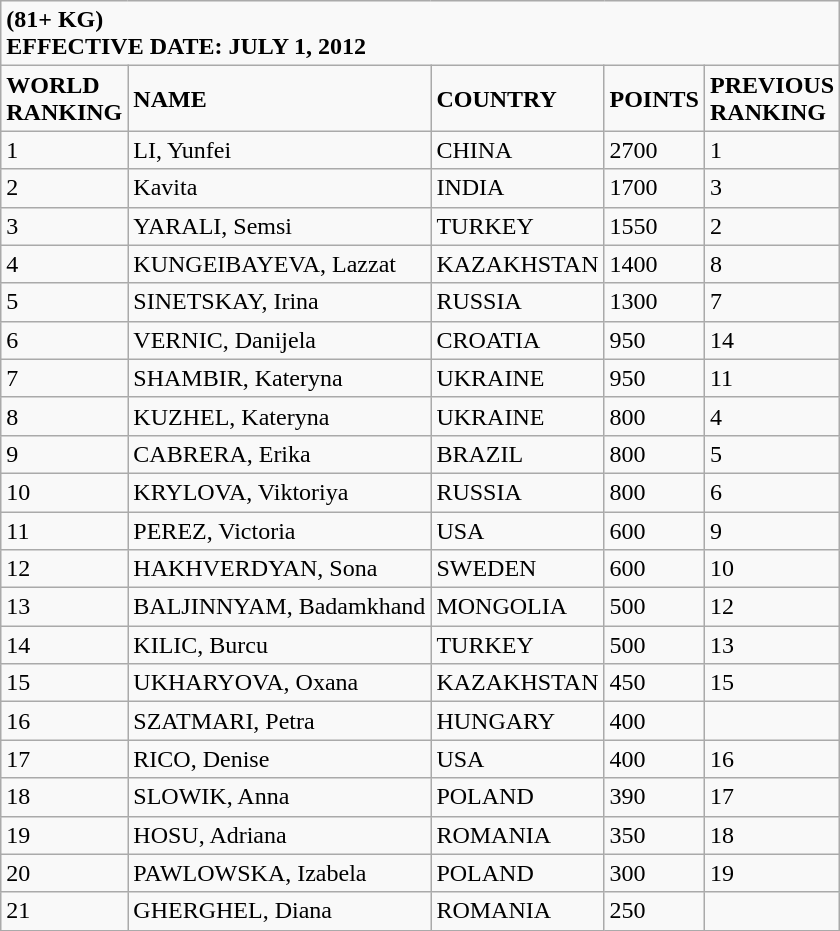<table class="wikitable">
<tr>
<td colspan="5"><strong>(81+ KG)</strong><br><strong>EFFECTIVE DATE: JULY 1, 2012</strong></td>
</tr>
<tr>
<td><strong>WORLD</strong><br><strong>RANKING</strong></td>
<td><strong>NAME</strong></td>
<td><strong>COUNTRY</strong></td>
<td><strong>POINTS</strong></td>
<td><strong>PREVIOUS</strong><br><strong>RANKING</strong></td>
</tr>
<tr>
<td>1</td>
<td>LI, Yunfei</td>
<td>CHINA</td>
<td>2700</td>
<td>1</td>
</tr>
<tr>
<td>2</td>
<td>Kavita</td>
<td>INDIA</td>
<td>1700</td>
<td>3</td>
</tr>
<tr>
<td>3</td>
<td>YARALI, Semsi</td>
<td>TURKEY</td>
<td>1550</td>
<td>2</td>
</tr>
<tr>
<td>4</td>
<td>KUNGEIBAYEVA, Lazzat</td>
<td>KAZAKHSTAN</td>
<td>1400</td>
<td>8</td>
</tr>
<tr>
<td>5</td>
<td>SINETSKAY, Irina</td>
<td>RUSSIA</td>
<td>1300</td>
<td>7</td>
</tr>
<tr>
<td>6</td>
<td>VERNIC, Danijela</td>
<td>CROATIA</td>
<td>950</td>
<td>14</td>
</tr>
<tr>
<td>7</td>
<td>SHAMBIR, Kateryna</td>
<td>UKRAINE</td>
<td>950</td>
<td>11</td>
</tr>
<tr>
<td>8</td>
<td>KUZHEL, Kateryna</td>
<td>UKRAINE</td>
<td>800</td>
<td>4</td>
</tr>
<tr>
<td>9</td>
<td>CABRERA, Erika</td>
<td>BRAZIL</td>
<td>800</td>
<td>5</td>
</tr>
<tr>
<td>10</td>
<td>KRYLOVA, Viktoriya</td>
<td>RUSSIA</td>
<td>800</td>
<td>6</td>
</tr>
<tr>
<td>11</td>
<td>PEREZ, Victoria</td>
<td>USA</td>
<td>600</td>
<td>9</td>
</tr>
<tr>
<td>12</td>
<td>HAKHVERDYAN, Sona</td>
<td>SWEDEN</td>
<td>600</td>
<td>10</td>
</tr>
<tr>
<td>13</td>
<td>BALJINNYAM, Badamkhand</td>
<td>MONGOLIA</td>
<td>500</td>
<td>12</td>
</tr>
<tr>
<td>14</td>
<td>KILIC, Burcu</td>
<td>TURKEY</td>
<td>500</td>
<td>13</td>
</tr>
<tr>
<td>15</td>
<td>UKHARYOVA, Oxana</td>
<td>KAZAKHSTAN</td>
<td>450</td>
<td>15</td>
</tr>
<tr>
<td>16</td>
<td>SZATMARI, Petra</td>
<td>HUNGARY</td>
<td>400</td>
<td></td>
</tr>
<tr>
<td>17</td>
<td>RICO, Denise</td>
<td>USA</td>
<td>400</td>
<td>16</td>
</tr>
<tr>
<td>18</td>
<td>SLOWIK, Anna</td>
<td>POLAND</td>
<td>390</td>
<td>17</td>
</tr>
<tr>
<td>19</td>
<td>HOSU, Adriana</td>
<td>ROMANIA</td>
<td>350</td>
<td>18</td>
</tr>
<tr>
<td>20</td>
<td>PAWLOWSKA, Izabela</td>
<td>POLAND</td>
<td>300</td>
<td>19</td>
</tr>
<tr>
<td>21</td>
<td>GHERGHEL, Diana</td>
<td>ROMANIA</td>
<td>250</td>
<td></td>
</tr>
</table>
